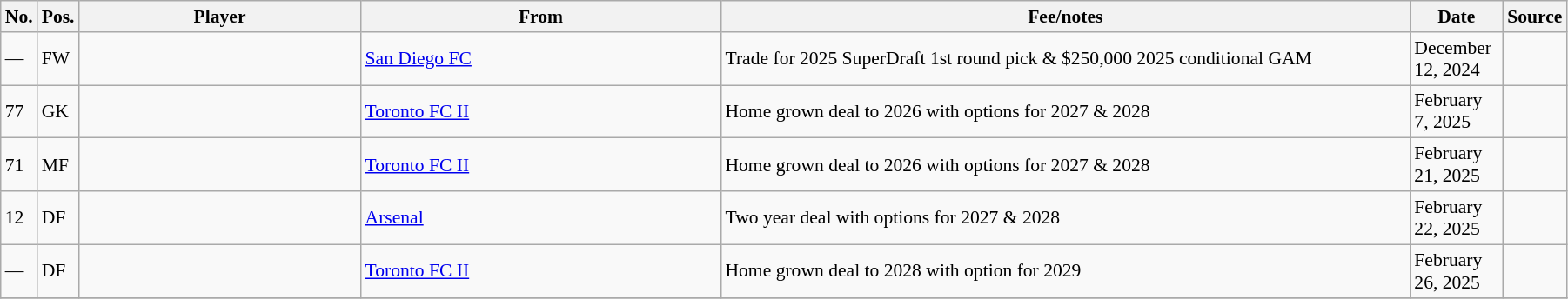<table class="wikitable sortable" style=" font-size:90%; width:95%; text-align:left;">
<tr>
<th>No.</th>
<th>Pos.</th>
<th scope="col" style="width: 18%;">Player</th>
<th scope="col" style="width: 23%;">From</th>
<th scope="col" style="width: 44%;">Fee/notes</th>
<th>Date</th>
<th>Source</th>
</tr>
<tr>
<td>—</td>
<td>FW</td>
<td></td>
<td> <a href='#'>San Diego FC</a></td>
<td>Trade for 2025 SuperDraft 1st round pick & $250,000 2025 conditional GAM</td>
<td>December 12, 2024</td>
<td></td>
</tr>
<tr>
<td>77</td>
<td>GK</td>
<td></td>
<td> <a href='#'>Toronto FC II</a></td>
<td>Home grown deal to 2026 with options for 2027 & 2028</td>
<td>February 7, 2025</td>
<td></td>
</tr>
<tr>
<td>71</td>
<td>MF</td>
<td></td>
<td> <a href='#'>Toronto FC II</a></td>
<td>Home grown deal to 2026 with options for 2027 & 2028</td>
<td>February 21, 2025</td>
<td></td>
</tr>
<tr>
<td>12</td>
<td>DF</td>
<td></td>
<td> <a href='#'>Arsenal</a></td>
<td>Two year deal with options for 2027 & 2028</td>
<td>February 22, 2025</td>
<td></td>
</tr>
<tr>
<td>—</td>
<td>DF</td>
<td></td>
<td> <a href='#'>Toronto FC II</a></td>
<td>Home grown deal to 2028 with option for 2029</td>
<td>February 26, 2025</td>
<td></td>
</tr>
<tr>
</tr>
</table>
